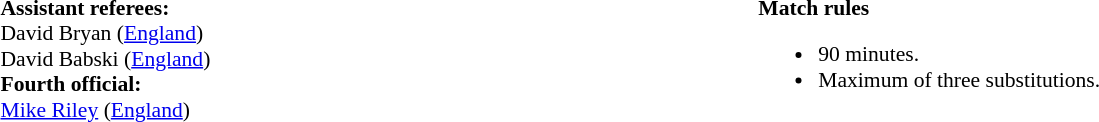<table style="width:100%; font-size:90%;">
<tr>
<td><br><strong>Assistant referees:</strong>
<br>David Bryan (<a href='#'>England</a>)
<br>David Babski (<a href='#'>England</a>)
<br><strong>Fourth official:</strong>
<br><a href='#'>Mike Riley</a> (<a href='#'>England</a>)</td>
<td style="width:60%; vertical-align:top;"><br><strong>Match rules</strong><ul><li>90 minutes.</li><li>Maximum of three substitutions.</li></ul></td>
</tr>
</table>
